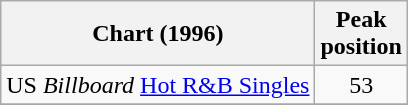<table class="wikitable">
<tr>
<th>Chart (1996)</th>
<th>Peak<br>position</th>
</tr>
<tr>
<td>US <em>Billboard</em> <a href='#'>Hot R&B Singles</a></td>
<td align="center">53</td>
</tr>
<tr>
</tr>
</table>
